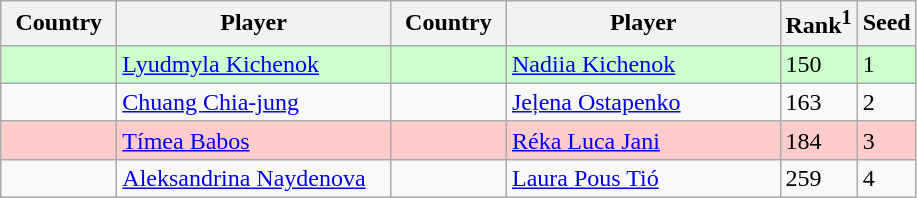<table class="sortable wikitable">
<tr>
<th width="70">Country</th>
<th width="175">Player</th>
<th width="70">Country</th>
<th width="175">Player</th>
<th>Rank<sup>1</sup></th>
<th>Seed</th>
</tr>
<tr style="background:#cfc;">
<td></td>
<td><a href='#'>Lyudmyla Kichenok</a></td>
<td></td>
<td><a href='#'>Nadiia Kichenok</a></td>
<td>150</td>
<td>1</td>
</tr>
<tr>
<td></td>
<td><a href='#'>Chuang Chia-jung</a></td>
<td></td>
<td><a href='#'>Jeļena Ostapenko</a></td>
<td>163</td>
<td>2</td>
</tr>
<tr style="background:#fcc;">
<td></td>
<td><a href='#'>Tímea Babos</a></td>
<td></td>
<td><a href='#'>Réka Luca Jani</a></td>
<td>184</td>
<td>3</td>
</tr>
<tr>
<td></td>
<td><a href='#'>Aleksandrina Naydenova</a></td>
<td></td>
<td><a href='#'>Laura Pous Tió</a></td>
<td>259</td>
<td>4</td>
</tr>
</table>
